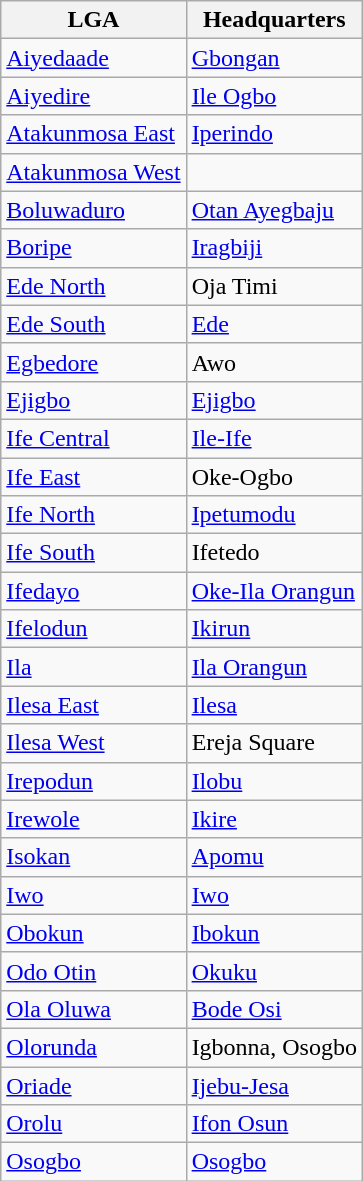<table class="wikitable">
<tr>
<th>LGA</th>
<th>Headquarters</th>
</tr>
<tr>
<td><a href='#'>Aiyedaade</a></td>
<td><a href='#'>Gbongan</a></td>
</tr>
<tr>
<td><a href='#'>Aiyedire</a></td>
<td><a href='#'>Ile Ogbo</a></td>
</tr>
<tr>
<td><a href='#'>Atakunmosa East</a></td>
<td><a href='#'>Iperindo</a></td>
</tr>
<tr>
<td><a href='#'>Atakunmosa West</a></td>
<td></td>
</tr>
<tr>
<td><a href='#'>Boluwaduro</a></td>
<td><a href='#'>Otan Ayegbaju</a></td>
</tr>
<tr>
<td><a href='#'>Boripe</a></td>
<td><a href='#'>Iragbiji</a></td>
</tr>
<tr>
<td><a href='#'>Ede North</a></td>
<td>Oja Timi</td>
</tr>
<tr>
<td><a href='#'>Ede South</a></td>
<td><a href='#'>Ede</a></td>
</tr>
<tr>
<td><a href='#'>Egbedore</a></td>
<td>Awo</td>
</tr>
<tr>
<td><a href='#'>Ejigbo</a></td>
<td><a href='#'>Ejigbo</a></td>
</tr>
<tr>
<td><a href='#'>Ife Central</a></td>
<td><a href='#'>Ile-Ife</a></td>
</tr>
<tr>
<td><a href='#'>Ife East</a></td>
<td>Oke-Ogbo</td>
</tr>
<tr>
<td><a href='#'>Ife North</a></td>
<td><a href='#'>Ipetumodu</a></td>
</tr>
<tr>
<td><a href='#'>Ife South</a></td>
<td>Ifetedo</td>
</tr>
<tr>
<td><a href='#'>Ifedayo</a></td>
<td><a href='#'>Oke-Ila Orangun</a></td>
</tr>
<tr>
<td><a href='#'>Ifelodun</a></td>
<td><a href='#'>Ikirun</a></td>
</tr>
<tr>
<td><a href='#'>Ila</a></td>
<td><a href='#'>Ila Orangun</a></td>
</tr>
<tr>
<td><a href='#'>Ilesa East</a></td>
<td><a href='#'>Ilesa</a></td>
</tr>
<tr>
<td><a href='#'>Ilesa West</a></td>
<td>Ereja Square</td>
</tr>
<tr>
<td><a href='#'>Irepodun</a></td>
<td><a href='#'>Ilobu</a></td>
</tr>
<tr>
<td><a href='#'>Irewole</a></td>
<td><a href='#'>Ikire</a></td>
</tr>
<tr>
<td><a href='#'>Isokan</a></td>
<td><a href='#'>Apomu</a></td>
</tr>
<tr>
<td><a href='#'>Iwo</a></td>
<td><a href='#'>Iwo</a></td>
</tr>
<tr>
<td><a href='#'>Obokun</a></td>
<td><a href='#'>Ibokun</a></td>
</tr>
<tr>
<td><a href='#'>Odo Otin</a></td>
<td><a href='#'>Okuku</a></td>
</tr>
<tr>
<td><a href='#'>Ola Oluwa</a></td>
<td><a href='#'>Bode Osi</a></td>
</tr>
<tr>
<td><a href='#'>Olorunda</a></td>
<td>Igbonna, Osogbo</td>
</tr>
<tr>
<td><a href='#'>Oriade</a></td>
<td><a href='#'>Ijebu-Jesa</a></td>
</tr>
<tr>
<td><a href='#'>Orolu</a></td>
<td><a href='#'>Ifon Osun</a></td>
</tr>
<tr>
<td><a href='#'>Osogbo</a></td>
<td><a href='#'>Osogbo</a></td>
</tr>
</table>
